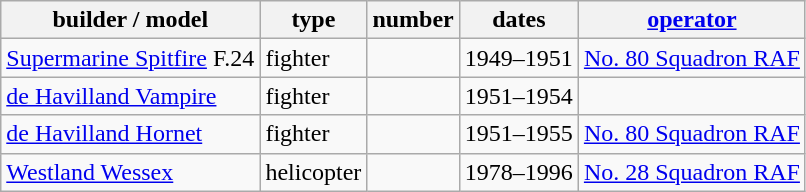<table class=wikitable>
<tr>
<th>builder / model</th>
<th>type</th>
<th>number</th>
<th>dates</th>
<th><a href='#'>operator</a></th>
</tr>
<tr>
<td><a href='#'>Supermarine Spitfire</a> F.24</td>
<td>fighter</td>
<td></td>
<td>1949–1951</td>
<td><a href='#'>No. 80 Squadron RAF</a></td>
</tr>
<tr>
<td><a href='#'>de Havilland Vampire</a></td>
<td>fighter</td>
<td></td>
<td>1951–1954</td>
<td></td>
</tr>
<tr>
<td><a href='#'>de Havilland Hornet</a></td>
<td>fighter</td>
<td></td>
<td>1951–1955</td>
<td><a href='#'>No. 80 Squadron RAF</a></td>
</tr>
<tr>
<td><a href='#'>Westland Wessex</a></td>
<td>helicopter</td>
<td></td>
<td>1978–1996</td>
<td><a href='#'>No. 28 Squadron RAF</a></td>
</tr>
</table>
